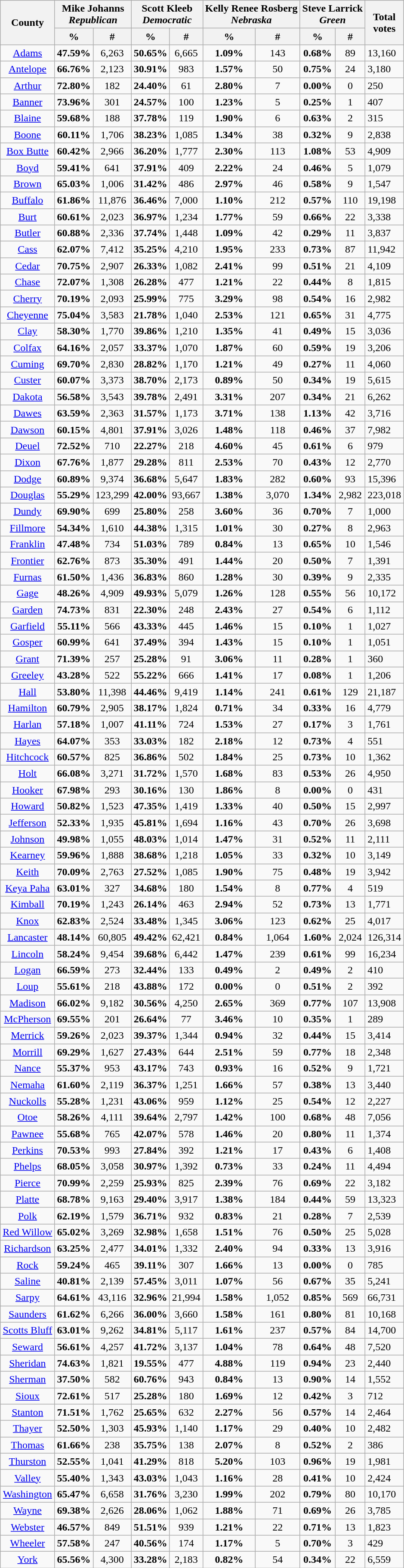<table class="wikitable sortable">
<tr>
<th colspan="1" rowspan="2" style="text-align:center">County</th>
<th colspan="2" style="text-align: center;">Mike Johanns<br><em>Republican</em></th>
<th colspan="2" style="text-align: center;">Scott Kleeb<br><em>Democratic</em></th>
<th colspan="2" style="text-align: center;">Kelly Renee Rosberg<br><em>Nebraska</em></th>
<th colspan="2" style="text-align: center;">Steve Larrick<br><em>Green</em></th>
<th colspan="1" rowspan="2" style="text-align: center;">Total<br>votes</th>
</tr>
<tr>
<th colspan="1" style="text-align: center;">%</th>
<th colspan="1" style="text-align: center;">#</th>
<th colspan="1" style="text-align: center;">%</th>
<th colspan="1" style="text-align: center;">#</th>
<th colspan="1" style="text-align: center;">%</th>
<th colspan="1" style="text-align: center;">#</th>
<th colspan="1" style="text-align: center;">%</th>
<th colspan="1" style="text-align: center;">#</th>
</tr>
<tr>
<td align="center" ><a href='#'>Adams</a></td>
<td align="center"><strong>47.59%</strong></td>
<td align="center">6,263</td>
<td align="center"><strong>50.65%</strong></td>
<td align="center">6,665</td>
<td align="center"><strong>1.09%</strong></td>
<td align="center">143</td>
<td align="center"><strong>0.68%</strong></td>
<td align="center">89</td>
<td>13,160</td>
</tr>
<tr>
<td align="center" ><a href='#'>Antelope</a></td>
<td align="center"><strong>66.76%</strong></td>
<td align="center">2,123</td>
<td align="center"><strong>30.91%</strong></td>
<td align="center">983</td>
<td align="center"><strong>1.57%</strong></td>
<td align="center">50</td>
<td align="center"><strong>0.75%</strong></td>
<td align="center">24</td>
<td>3,180</td>
</tr>
<tr>
<td align="center" ><a href='#'>Arthur</a></td>
<td align="center"><strong>72.80%</strong></td>
<td align="center">182</td>
<td align="center"><strong>24.40%</strong></td>
<td align="center">61</td>
<td align="center"><strong>2.80%</strong></td>
<td align="center">7</td>
<td align="center"><strong>0.00%</strong></td>
<td align="center">0</td>
<td>250</td>
</tr>
<tr>
<td align="center" ><a href='#'>Banner</a></td>
<td align="center"><strong>73.96%</strong></td>
<td align="center">301</td>
<td align="center"><strong>24.57%</strong></td>
<td align="center">100</td>
<td align="center"><strong>1.23%</strong></td>
<td align="center">5</td>
<td align="center"><strong>0.25%</strong></td>
<td align="center">1</td>
<td>407</td>
</tr>
<tr>
<td align="center" ><a href='#'>Blaine</a></td>
<td align="center"><strong>59.68%</strong></td>
<td align="center">188</td>
<td align="center"><strong>37.78%</strong></td>
<td align="center">119</td>
<td align="center"><strong>1.90%</strong></td>
<td align="center">6</td>
<td align="center"><strong>0.63%</strong></td>
<td align="center">2</td>
<td>315</td>
</tr>
<tr>
<td align="center" ><a href='#'>Boone</a></td>
<td align="center"><strong>60.11%</strong></td>
<td align="center">1,706</td>
<td align="center"><strong>38.23%</strong></td>
<td align="center">1,085</td>
<td align="center"><strong>1.34%</strong></td>
<td align="center">38</td>
<td align="center"><strong>0.32%</strong></td>
<td align="center">9</td>
<td>2,838</td>
</tr>
<tr>
<td align="center" ><a href='#'>Box Butte</a></td>
<td align="center"><strong>60.42%</strong></td>
<td align="center">2,966</td>
<td align="center"><strong>36.20%</strong></td>
<td align="center">1,777</td>
<td align="center"><strong>2.30%</strong></td>
<td align="center">113</td>
<td align="center"><strong>1.08%</strong></td>
<td align="center">53</td>
<td>4,909</td>
</tr>
<tr>
<td align="center" ><a href='#'>Boyd</a></td>
<td align="center"><strong>59.41%</strong></td>
<td align="center">641</td>
<td align="center"><strong>37.91%</strong></td>
<td align="center">409</td>
<td align="center"><strong>2.22%</strong></td>
<td align="center">24</td>
<td align="center"><strong>0.46%</strong></td>
<td align="center">5</td>
<td>1,079</td>
</tr>
<tr>
<td align="center" ><a href='#'>Brown</a></td>
<td align="center"><strong>65.03%</strong></td>
<td align="center">1,006</td>
<td align="center"><strong>31.42%</strong></td>
<td align="center">486</td>
<td align="center"><strong>2.97%</strong></td>
<td align="center">46</td>
<td align="center"><strong>0.58%</strong></td>
<td align="center">9</td>
<td>1,547</td>
</tr>
<tr>
<td align="center" ><a href='#'>Buffalo</a></td>
<td align="center"><strong>61.86%</strong></td>
<td align="center">11,876</td>
<td align="center"><strong>36.46%</strong></td>
<td align="center">7,000</td>
<td align="center"><strong>1.10%</strong></td>
<td align="center">212</td>
<td align="center"><strong>0.57%</strong></td>
<td align="center">110</td>
<td>19,198</td>
</tr>
<tr>
<td align="center" ><a href='#'>Burt</a></td>
<td align="center"><strong>60.61%</strong></td>
<td align="center">2,023</td>
<td align="center"><strong>36.97%</strong></td>
<td align="center">1,234</td>
<td align="center"><strong>1.77%</strong></td>
<td align="center">59</td>
<td align="center"><strong>0.66%</strong></td>
<td align="center">22</td>
<td>3,338</td>
</tr>
<tr>
<td align="center" ><a href='#'>Butler</a></td>
<td align="center"><strong>60.88%</strong></td>
<td align="center">2,336</td>
<td align="center"><strong>37.74%</strong></td>
<td align="center">1,448</td>
<td align="center"><strong>1.09%</strong></td>
<td align="center">42</td>
<td align="center"><strong>0.29%</strong></td>
<td align="center">11</td>
<td>3,837</td>
</tr>
<tr>
<td align="center" ><a href='#'>Cass</a></td>
<td align="center"><strong>62.07%</strong></td>
<td align="center">7,412</td>
<td align="center"><strong>35.25%</strong></td>
<td align="center">4,210</td>
<td align="center"><strong>1.95%</strong></td>
<td align="center">233</td>
<td align="center"><strong>0.73%</strong></td>
<td align="center">87</td>
<td>11,942</td>
</tr>
<tr>
<td align="center" ><a href='#'>Cedar</a></td>
<td align="center"><strong>70.75%</strong></td>
<td align="center">2,907</td>
<td align="center"><strong>26.33%</strong></td>
<td align="center">1,082</td>
<td align="center"><strong>2.41%</strong></td>
<td align="center">99</td>
<td align="center"><strong>0.51%</strong></td>
<td align="center">21</td>
<td>4,109</td>
</tr>
<tr>
<td align="center" ><a href='#'>Chase</a></td>
<td align="center"><strong>72.07%</strong></td>
<td align="center">1,308</td>
<td align="center"><strong>26.28%</strong></td>
<td align="center">477</td>
<td align="center"><strong>1.21%</strong></td>
<td align="center">22</td>
<td align="center"><strong>0.44%</strong></td>
<td align="center">8</td>
<td>1,815</td>
</tr>
<tr>
<td align="center" ><a href='#'>Cherry</a></td>
<td align="center"><strong>70.19%</strong></td>
<td align="center">2,093</td>
<td align="center"><strong>25.99%</strong></td>
<td align="center">775</td>
<td align="center"><strong>3.29%</strong></td>
<td align="center">98</td>
<td align="center"><strong>0.54%</strong></td>
<td align="center">16</td>
<td>2,982</td>
</tr>
<tr>
<td align="center" ><a href='#'>Cheyenne</a></td>
<td align="center"><strong>75.04%</strong></td>
<td align="center">3,583</td>
<td align="center"><strong>21.78%</strong></td>
<td align="center">1,040</td>
<td align="center"><strong>2.53%</strong></td>
<td align="center">121</td>
<td align="center"><strong>0.65%</strong></td>
<td align="center">31</td>
<td>4,775</td>
</tr>
<tr>
<td align="center" ><a href='#'>Clay</a></td>
<td align="center"><strong>58.30%</strong></td>
<td align="center">1,770</td>
<td align="center"><strong>39.86%</strong></td>
<td align="center">1,210</td>
<td align="center"><strong>1.35%</strong></td>
<td align="center">41</td>
<td align="center"><strong>0.49%</strong></td>
<td align="center">15</td>
<td>3,036</td>
</tr>
<tr>
<td align="center" ><a href='#'>Colfax</a></td>
<td align="center"><strong>64.16%</strong></td>
<td align="center">2,057</td>
<td align="center"><strong>33.37%</strong></td>
<td align="center">1,070</td>
<td align="center"><strong>1.87%</strong></td>
<td align="center">60</td>
<td align="center"><strong>0.59%</strong></td>
<td align="center">19</td>
<td>3,206</td>
</tr>
<tr>
<td align="center" ><a href='#'>Cuming</a></td>
<td align="center"><strong>69.70%</strong></td>
<td align="center">2,830</td>
<td align="center"><strong>28.82%</strong></td>
<td align="center">1,170</td>
<td align="center"><strong>1.21%</strong></td>
<td align="center">49</td>
<td align="center"><strong>0.27%</strong></td>
<td align="center">11</td>
<td>4,060</td>
</tr>
<tr>
<td align="center" ><a href='#'>Custer</a></td>
<td align="center"><strong>60.07%</strong></td>
<td align="center">3,373</td>
<td align="center"><strong>38.70%</strong></td>
<td align="center">2,173</td>
<td align="center"><strong>0.89%</strong></td>
<td align="center">50</td>
<td align="center"><strong>0.34%</strong></td>
<td align="center">19</td>
<td>5,615</td>
</tr>
<tr>
<td align="center" ><a href='#'>Dakota</a></td>
<td align="center"><strong>56.58%</strong></td>
<td align="center">3,543</td>
<td align="center"><strong>39.78%</strong></td>
<td align="center">2,491</td>
<td align="center"><strong>3.31%</strong></td>
<td align="center">207</td>
<td align="center"><strong>0.34%</strong></td>
<td align="center">21</td>
<td>6,262</td>
</tr>
<tr>
<td align="center" ><a href='#'>Dawes</a></td>
<td align="center"><strong>63.59%</strong></td>
<td align="center">2,363</td>
<td align="center"><strong>31.57%</strong></td>
<td align="center">1,173</td>
<td align="center"><strong>3.71%</strong></td>
<td align="center">138</td>
<td align="center"><strong>1.13%</strong></td>
<td align="center">42</td>
<td>3,716</td>
</tr>
<tr>
<td align="center" ><a href='#'>Dawson</a></td>
<td align="center"><strong>60.15%</strong></td>
<td align="center">4,801</td>
<td align="center"><strong>37.91%</strong></td>
<td align="center">3,026</td>
<td align="center"><strong>1.48%</strong></td>
<td align="center">118</td>
<td align="center"><strong>0.46%</strong></td>
<td align="center">37</td>
<td>7,982</td>
</tr>
<tr>
<td align="center" ><a href='#'>Deuel</a></td>
<td align="center"><strong>72.52%</strong></td>
<td align="center">710</td>
<td align="center"><strong>22.27%</strong></td>
<td align="center">218</td>
<td align="center"><strong>4.60%</strong></td>
<td align="center">45</td>
<td align="center"><strong>0.61%</strong></td>
<td align="center">6</td>
<td>979</td>
</tr>
<tr>
<td align="center" ><a href='#'>Dixon</a></td>
<td align="center"><strong>67.76%</strong></td>
<td align="center">1,877</td>
<td align="center"><strong>29.28%</strong></td>
<td align="center">811</td>
<td align="center"><strong>2.53%</strong></td>
<td align="center">70</td>
<td align="center"><strong>0.43%</strong></td>
<td align="center">12</td>
<td>2,770</td>
</tr>
<tr>
<td align="center" ><a href='#'>Dodge</a></td>
<td align="center"><strong>60.89%</strong></td>
<td align="center">9,374</td>
<td align="center"><strong>36.68%</strong></td>
<td align="center">5,647</td>
<td align="center"><strong>1.83%</strong></td>
<td align="center">282</td>
<td align="center"><strong>0.60%</strong></td>
<td align="center">93</td>
<td>15,396</td>
</tr>
<tr>
<td align="center" ><a href='#'>Douglas</a></td>
<td align="center"><strong>55.29%</strong></td>
<td align="center">123,299</td>
<td align="center"><strong>42.00%</strong></td>
<td align="center">93,667</td>
<td align="center"><strong>1.38%</strong></td>
<td align="center">3,070</td>
<td align="center"><strong>1.34%</strong></td>
<td align="center">2,982</td>
<td>223,018</td>
</tr>
<tr>
<td align="center" ><a href='#'>Dundy</a></td>
<td align="center"><strong>69.90%</strong></td>
<td align="center">699</td>
<td align="center"><strong>25.80%</strong></td>
<td align="center">258</td>
<td align="center"><strong>3.60%</strong></td>
<td align="center">36</td>
<td align="center"><strong>0.70%</strong></td>
<td align="center">7</td>
<td>1,000</td>
</tr>
<tr>
<td align="center" ><a href='#'>Fillmore</a></td>
<td align="center"><strong>54.34%</strong></td>
<td align="center">1,610</td>
<td align="center"><strong>44.38%</strong></td>
<td align="center">1,315</td>
<td align="center"><strong>1.01%</strong></td>
<td align="center">30</td>
<td align="center"><strong>0.27%</strong></td>
<td align="center">8</td>
<td>2,963</td>
</tr>
<tr>
<td align="center" ><a href='#'>Franklin</a></td>
<td align="center"><strong>47.48%</strong></td>
<td align="center">734</td>
<td align="center"><strong>51.03%</strong></td>
<td align="center">789</td>
<td align="center"><strong>0.84%</strong></td>
<td align="center">13</td>
<td align="center"><strong>0.65%</strong></td>
<td align="center">10</td>
<td>1,546</td>
</tr>
<tr>
<td align="center" ><a href='#'>Frontier</a></td>
<td align="center"><strong>62.76%</strong></td>
<td align="center">873</td>
<td align="center"><strong>35.30%</strong></td>
<td align="center">491</td>
<td align="center"><strong>1.44%</strong></td>
<td align="center">20</td>
<td align="center"><strong>0.50%</strong></td>
<td align="center">7</td>
<td>1,391</td>
</tr>
<tr>
<td align="center" ><a href='#'>Furnas</a></td>
<td align="center"><strong>61.50%</strong></td>
<td align="center">1,436</td>
<td align="center"><strong>36.83%</strong></td>
<td align="center">860</td>
<td align="center"><strong>1.28%</strong></td>
<td align="center">30</td>
<td align="center"><strong>0.39%</strong></td>
<td align="center">9</td>
<td>2,335</td>
</tr>
<tr>
<td align="center" ><a href='#'>Gage</a></td>
<td align="center"><strong>48.26%</strong></td>
<td align="center">4,909</td>
<td align="center"><strong>49.93%</strong></td>
<td align="center">5,079</td>
<td align="center"><strong>1.26%</strong></td>
<td align="center">128</td>
<td align="center"><strong>0.55%</strong></td>
<td align="center">56</td>
<td>10,172</td>
</tr>
<tr>
<td align="center" ><a href='#'>Garden</a></td>
<td align="center"><strong>74.73%</strong></td>
<td align="center">831</td>
<td align="center"><strong>22.30%</strong></td>
<td align="center">248</td>
<td align="center"><strong>2.43%</strong></td>
<td align="center">27</td>
<td align="center"><strong>0.54%</strong></td>
<td align="center">6</td>
<td>1,112</td>
</tr>
<tr>
<td align="center" ><a href='#'>Garfield</a></td>
<td align="center"><strong>55.11%</strong></td>
<td align="center">566</td>
<td align="center"><strong>43.33%</strong></td>
<td align="center">445</td>
<td align="center"><strong>1.46%</strong></td>
<td align="center">15</td>
<td align="center"><strong>0.10%</strong></td>
<td align="center">1</td>
<td>1,027</td>
</tr>
<tr>
<td align="center" ><a href='#'>Gosper</a></td>
<td align="center"><strong>60.99%</strong></td>
<td align="center">641</td>
<td align="center"><strong>37.49%</strong></td>
<td align="center">394</td>
<td align="center"><strong>1.43%</strong></td>
<td align="center">15</td>
<td align="center"><strong>0.10%</strong></td>
<td align="center">1</td>
<td>1,051</td>
</tr>
<tr>
<td align="center" ><a href='#'>Grant</a></td>
<td align="center"><strong>71.39%</strong></td>
<td align="center">257</td>
<td align="center"><strong>25.28%</strong></td>
<td align="center">91</td>
<td align="center"><strong>3.06%</strong></td>
<td align="center">11</td>
<td align="center"><strong>0.28%</strong></td>
<td align="center">1</td>
<td>360</td>
</tr>
<tr>
<td align="center" ><a href='#'>Greeley</a></td>
<td align="center"><strong>43.28%</strong></td>
<td align="center">522</td>
<td align="center"><strong>55.22%</strong></td>
<td align="center">666</td>
<td align="center"><strong>1.41%</strong></td>
<td align="center">17</td>
<td align="center"><strong>0.08%</strong></td>
<td align="center">1</td>
<td>1,206</td>
</tr>
<tr>
<td align="center" ><a href='#'>Hall</a></td>
<td align="center"><strong>53.80%</strong></td>
<td align="center">11,398</td>
<td align="center"><strong>44.46%</strong></td>
<td align="center">9,419</td>
<td align="center"><strong>1.14%</strong></td>
<td align="center">241</td>
<td align="center"><strong>0.61%</strong></td>
<td align="center">129</td>
<td>21,187</td>
</tr>
<tr>
<td align="center" ><a href='#'>Hamilton</a></td>
<td align="center"><strong>60.79%</strong></td>
<td align="center">2,905</td>
<td align="center"><strong>38.17%</strong></td>
<td align="center">1,824</td>
<td align="center"><strong>0.71%</strong></td>
<td align="center">34</td>
<td align="center"><strong>0.33%</strong></td>
<td align="center">16</td>
<td>4,779</td>
</tr>
<tr>
<td align="center" ><a href='#'>Harlan</a></td>
<td align="center"><strong>57.18%</strong></td>
<td align="center">1,007</td>
<td align="center"><strong>41.11%</strong></td>
<td align="center">724</td>
<td align="center"><strong>1.53%</strong></td>
<td align="center">27</td>
<td align="center"><strong>0.17%</strong></td>
<td align="center">3</td>
<td>1,761</td>
</tr>
<tr>
<td align="center" ><a href='#'>Hayes</a></td>
<td align="center"><strong>64.07%</strong></td>
<td align="center">353</td>
<td align="center"><strong>33.03%</strong></td>
<td align="center">182</td>
<td align="center"><strong>2.18%</strong></td>
<td align="center">12</td>
<td align="center"><strong>0.73%</strong></td>
<td align="center">4</td>
<td>551</td>
</tr>
<tr>
<td align="center" ><a href='#'>Hitchcock</a></td>
<td align="center"><strong>60.57%</strong></td>
<td align="center">825</td>
<td align="center"><strong>36.86%</strong></td>
<td align="center">502</td>
<td align="center"><strong>1.84%</strong></td>
<td align="center">25</td>
<td align="center"><strong>0.73%</strong></td>
<td align="center">10</td>
<td>1,362</td>
</tr>
<tr>
<td align="center" ><a href='#'>Holt</a></td>
<td align="center"><strong>66.08%</strong></td>
<td align="center">3,271</td>
<td align="center"><strong>31.72%</strong></td>
<td align="center">1,570</td>
<td align="center"><strong>1.68%</strong></td>
<td align="center">83</td>
<td align="center"><strong>0.53%</strong></td>
<td align="center">26</td>
<td>4,950</td>
</tr>
<tr>
<td align="center" ><a href='#'>Hooker</a></td>
<td align="center"><strong>67.98%</strong></td>
<td align="center">293</td>
<td align="center"><strong>30.16%</strong></td>
<td align="center">130</td>
<td align="center"><strong>1.86%</strong></td>
<td align="center">8</td>
<td align="center"><strong>0.00%</strong></td>
<td align="center">0</td>
<td>431</td>
</tr>
<tr>
<td align="center" ><a href='#'>Howard</a></td>
<td align="center"><strong>50.82%</strong></td>
<td align="center">1,523</td>
<td align="center"><strong>47.35%</strong></td>
<td align="center">1,419</td>
<td align="center"><strong>1.33%</strong></td>
<td align="center">40</td>
<td align="center"><strong>0.50%</strong></td>
<td align="center">15</td>
<td>2,997</td>
</tr>
<tr>
<td align="center" ><a href='#'>Jefferson</a></td>
<td align="center"><strong>52.33%</strong></td>
<td align="center">1,935</td>
<td align="center"><strong>45.81%</strong></td>
<td align="center">1,694</td>
<td align="center"><strong>1.16%</strong></td>
<td align="center">43</td>
<td align="center"><strong>0.70%</strong></td>
<td align="center">26</td>
<td>3,698</td>
</tr>
<tr>
<td align="center" ><a href='#'>Johnson</a></td>
<td align="center"><strong>49.98%</strong></td>
<td align="center">1,055</td>
<td align="center"><strong>48.03%</strong></td>
<td align="center">1,014</td>
<td align="center"><strong>1.47%</strong></td>
<td align="center">31</td>
<td align="center"><strong>0.52%</strong></td>
<td align="center">11</td>
<td>2,111</td>
</tr>
<tr>
<td align="center" ><a href='#'>Kearney</a></td>
<td align="center"><strong>59.96%</strong></td>
<td align="center">1,888</td>
<td align="center"><strong>38.68%</strong></td>
<td align="center">1,218</td>
<td align="center"><strong>1.05%</strong></td>
<td align="center">33</td>
<td align="center"><strong>0.32%</strong></td>
<td align="center">10</td>
<td>3,149</td>
</tr>
<tr>
<td align="center" ><a href='#'>Keith</a></td>
<td align="center"><strong>70.09%</strong></td>
<td align="center">2,763</td>
<td align="center"><strong>27.52%</strong></td>
<td align="center">1,085</td>
<td align="center"><strong>1.90%</strong></td>
<td align="center">75</td>
<td align="center"><strong>0.48%</strong></td>
<td align="center">19</td>
<td>3,942</td>
</tr>
<tr>
<td align="center" ><a href='#'>Keya Paha</a></td>
<td align="center"><strong>63.01%</strong></td>
<td align="center">327</td>
<td align="center"><strong>34.68%</strong></td>
<td align="center">180</td>
<td align="center"><strong>1.54%</strong></td>
<td align="center">8</td>
<td align="center"><strong>0.77%</strong></td>
<td align="center">4</td>
<td>519</td>
</tr>
<tr>
<td align="center" ><a href='#'>Kimball</a></td>
<td align="center"><strong>70.19%</strong></td>
<td align="center">1,243</td>
<td align="center"><strong>26.14%</strong></td>
<td align="center">463</td>
<td align="center"><strong>2.94%</strong></td>
<td align="center">52</td>
<td align="center"><strong>0.73%</strong></td>
<td align="center">13</td>
<td>1,771</td>
</tr>
<tr>
<td align="center" ><a href='#'>Knox</a></td>
<td align="center"><strong>62.83%</strong></td>
<td align="center">2,524</td>
<td align="center"><strong>33.48%</strong></td>
<td align="center">1,345</td>
<td align="center"><strong>3.06%</strong></td>
<td align="center">123</td>
<td align="center"><strong>0.62%</strong></td>
<td align="center">25</td>
<td>4,017</td>
</tr>
<tr>
<td align="center" ><a href='#'>Lancaster</a></td>
<td align="center"><strong>48.14%</strong></td>
<td align="center">60,805</td>
<td align="center"><strong>49.42%</strong></td>
<td align="center">62,421</td>
<td align="center"><strong>0.84%</strong></td>
<td align="center">1,064</td>
<td align="center"><strong>1.60%</strong></td>
<td align="center">2,024</td>
<td>126,314</td>
</tr>
<tr>
<td align="center" ><a href='#'>Lincoln</a></td>
<td align="center"><strong>58.24%</strong></td>
<td align="center">9,454</td>
<td align="center"><strong>39.68%</strong></td>
<td align="center">6,442</td>
<td align="center"><strong>1.47%</strong></td>
<td align="center">239</td>
<td align="center"><strong>0.61%</strong></td>
<td align="center">99</td>
<td>16,234</td>
</tr>
<tr>
<td align="center" ><a href='#'>Logan</a></td>
<td align="center"><strong>66.59%</strong></td>
<td align="center">273</td>
<td align="center"><strong>32.44%</strong></td>
<td align="center">133</td>
<td align="center"><strong>0.49%</strong></td>
<td align="center">2</td>
<td align="center"><strong>0.49%</strong></td>
<td align="center">2</td>
<td>410</td>
</tr>
<tr>
<td align="center" ><a href='#'>Loup</a></td>
<td align="center"><strong>55.61%</strong></td>
<td align="center">218</td>
<td align="center"><strong>43.88%</strong></td>
<td align="center">172</td>
<td align="center"><strong>0.00%</strong></td>
<td align="center">0</td>
<td align="center"><strong>0.51%</strong></td>
<td align="center">2</td>
<td>392</td>
</tr>
<tr>
<td align="center" ><a href='#'>Madison</a></td>
<td align="center"><strong>66.02%</strong></td>
<td align="center">9,182</td>
<td align="center"><strong>30.56%</strong></td>
<td align="center">4,250</td>
<td align="center"><strong>2.65%</strong></td>
<td align="center">369</td>
<td align="center"><strong>0.77%</strong></td>
<td align="center">107</td>
<td>13,908</td>
</tr>
<tr>
<td align="center" ><a href='#'>McPherson</a></td>
<td align="center"><strong>69.55%</strong></td>
<td align="center">201</td>
<td align="center"><strong>26.64%</strong></td>
<td align="center">77</td>
<td align="center"><strong>3.46%</strong></td>
<td align="center">10</td>
<td align="center"><strong>0.35%</strong></td>
<td align="center">1</td>
<td>289</td>
</tr>
<tr>
<td align="center" ><a href='#'>Merrick</a></td>
<td align="center"><strong>59.26%</strong></td>
<td align="center">2,023</td>
<td align="center"><strong>39.37%</strong></td>
<td align="center">1,344</td>
<td align="center"><strong>0.94%</strong></td>
<td align="center">32</td>
<td align="center"><strong>0.44%</strong></td>
<td align="center">15</td>
<td>3,414</td>
</tr>
<tr>
<td align="center" ><a href='#'>Morrill</a></td>
<td align="center"><strong>69.29%</strong></td>
<td align="center">1,627</td>
<td align="center"><strong>27.43%</strong></td>
<td align="center">644</td>
<td align="center"><strong>2.51%</strong></td>
<td align="center">59</td>
<td align="center"><strong>0.77%</strong></td>
<td align="center">18</td>
<td>2,348</td>
</tr>
<tr>
<td align="center" ><a href='#'>Nance</a></td>
<td align="center"><strong>55.37%</strong></td>
<td align="center">953</td>
<td align="center"><strong>43.17%</strong></td>
<td align="center">743</td>
<td align="center"><strong>0.93%</strong></td>
<td align="center">16</td>
<td align="center"><strong>0.52%</strong></td>
<td align="center">9</td>
<td>1,721</td>
</tr>
<tr>
<td align="center" ><a href='#'>Nemaha</a></td>
<td align="center"><strong>61.60%</strong></td>
<td align="center">2,119</td>
<td align="center"><strong>36.37%</strong></td>
<td align="center">1,251</td>
<td align="center"><strong>1.66%</strong></td>
<td align="center">57</td>
<td align="center"><strong>0.38%</strong></td>
<td align="center">13</td>
<td>3,440</td>
</tr>
<tr>
<td align="center" ><a href='#'>Nuckolls</a></td>
<td align="center"><strong>55.28%</strong></td>
<td align="center">1,231</td>
<td align="center"><strong>43.06%</strong></td>
<td align="center">959</td>
<td align="center"><strong>1.12%</strong></td>
<td align="center">25</td>
<td align="center"><strong>0.54%</strong></td>
<td align="center">12</td>
<td>2,227</td>
</tr>
<tr>
<td align="center" ><a href='#'>Otoe</a></td>
<td align="center"><strong>58.26%</strong></td>
<td align="center">4,111</td>
<td align="center"><strong>39.64%</strong></td>
<td align="center">2,797</td>
<td align="center"><strong>1.42%</strong></td>
<td align="center">100</td>
<td align="center"><strong>0.68%</strong></td>
<td align="center">48</td>
<td>7,056</td>
</tr>
<tr>
<td align="center" ><a href='#'>Pawnee</a></td>
<td align="center"><strong>55.68%</strong></td>
<td align="center">765</td>
<td align="center"><strong>42.07%</strong></td>
<td align="center">578</td>
<td align="center"><strong>1.46%</strong></td>
<td align="center">20</td>
<td align="center"><strong>0.80%</strong></td>
<td align="center">11</td>
<td>1,374</td>
</tr>
<tr>
<td align="center" ><a href='#'>Perkins</a></td>
<td align="center"><strong>70.53%</strong></td>
<td align="center">993</td>
<td align="center"><strong>27.84%</strong></td>
<td align="center">392</td>
<td align="center"><strong>1.21%</strong></td>
<td align="center">17</td>
<td align="center"><strong>0.43%</strong></td>
<td align="center">6</td>
<td>1,408</td>
</tr>
<tr>
<td align="center" ><a href='#'>Phelps</a></td>
<td align="center"><strong>68.05%</strong></td>
<td align="center">3,058</td>
<td align="center"><strong>30.97%</strong></td>
<td align="center">1,392</td>
<td align="center"><strong>0.73%</strong></td>
<td align="center">33</td>
<td align="center"><strong>0.24%</strong></td>
<td align="center">11</td>
<td>4,494</td>
</tr>
<tr>
<td align="center" ><a href='#'>Pierce</a></td>
<td align="center"><strong>70.99%</strong></td>
<td align="center">2,259</td>
<td align="center"><strong>25.93%</strong></td>
<td align="center">825</td>
<td align="center"><strong>2.39%</strong></td>
<td align="center">76</td>
<td align="center"><strong>0.69%</strong></td>
<td align="center">22</td>
<td>3,182</td>
</tr>
<tr>
<td align="center" ><a href='#'>Platte</a></td>
<td align="center"><strong>68.78%</strong></td>
<td align="center">9,163</td>
<td align="center"><strong>29.40%</strong></td>
<td align="center">3,917</td>
<td align="center"><strong>1.38%</strong></td>
<td align="center">184</td>
<td align="center"><strong>0.44%</strong></td>
<td align="center">59</td>
<td>13,323</td>
</tr>
<tr>
<td align="center" ><a href='#'>Polk</a></td>
<td align="center"><strong>62.19%</strong></td>
<td align="center">1,579</td>
<td align="center"><strong>36.71%</strong></td>
<td align="center">932</td>
<td align="center"><strong>0.83%</strong></td>
<td align="center">21</td>
<td align="center"><strong>0.28%</strong></td>
<td align="center">7</td>
<td>2,539</td>
</tr>
<tr>
<td align="center" ><a href='#'>Red Willow</a></td>
<td align="center"><strong>65.02%</strong></td>
<td align="center">3,269</td>
<td align="center"><strong>32.98%</strong></td>
<td align="center">1,658</td>
<td align="center"><strong>1.51%</strong></td>
<td align="center">76</td>
<td align="center"><strong>0.50%</strong></td>
<td align="center">25</td>
<td>5,028</td>
</tr>
<tr>
<td align="center" ><a href='#'>Richardson</a></td>
<td align="center"><strong>63.25%</strong></td>
<td align="center">2,477</td>
<td align="center"><strong>34.01%</strong></td>
<td align="center">1,332</td>
<td align="center"><strong>2.40%</strong></td>
<td align="center">94</td>
<td align="center"><strong>0.33%</strong></td>
<td align="center">13</td>
<td>3,916</td>
</tr>
<tr>
<td align="center" ><a href='#'>Rock</a></td>
<td align="center"><strong>59.24%</strong></td>
<td align="center">465</td>
<td align="center"><strong>39.11%</strong></td>
<td align="center">307</td>
<td align="center"><strong>1.66%</strong></td>
<td align="center">13</td>
<td align="center"><strong>0.00%</strong></td>
<td align="center">0</td>
<td>785</td>
</tr>
<tr>
<td align="center" ><a href='#'>Saline</a></td>
<td align="center"><strong>40.81%</strong></td>
<td align="center">2,139</td>
<td align="center"><strong>57.45%</strong></td>
<td align="center">3,011</td>
<td align="center"><strong>1.07%</strong></td>
<td align="center">56</td>
<td align="center"><strong>0.67%</strong></td>
<td align="center">35</td>
<td>5,241</td>
</tr>
<tr>
<td align="center" ><a href='#'>Sarpy</a></td>
<td align="center"><strong>64.61%</strong></td>
<td align="center">43,116</td>
<td align="center"><strong>32.96%</strong></td>
<td align="center">21,994</td>
<td align="center"><strong>1.58%</strong></td>
<td align="center">1,052</td>
<td align="center"><strong>0.85%</strong></td>
<td align="center">569</td>
<td>66,731</td>
</tr>
<tr>
<td align="center" ><a href='#'>Saunders</a></td>
<td align="center"><strong>61.62%</strong></td>
<td align="center">6,266</td>
<td align="center"><strong>36.00%</strong></td>
<td align="center">3,660</td>
<td align="center"><strong>1.58%</strong></td>
<td align="center">161</td>
<td align="center"><strong>0.80%</strong></td>
<td align="center">81</td>
<td>10,168</td>
</tr>
<tr>
<td align="center" ><a href='#'>Scotts Bluff</a></td>
<td align="center"><strong>63.01%</strong></td>
<td align="center">9,262</td>
<td align="center"><strong>34.81%</strong></td>
<td align="center">5,117</td>
<td align="center"><strong>1.61%</strong></td>
<td align="center">237</td>
<td align="center"><strong>0.57%</strong></td>
<td align="center">84</td>
<td>14,700</td>
</tr>
<tr>
<td align="center" ><a href='#'>Seward</a></td>
<td align="center"><strong>56.61%</strong></td>
<td align="center">4,257</td>
<td align="center"><strong>41.72%</strong></td>
<td align="center">3,137</td>
<td align="center"><strong>1.04%</strong></td>
<td align="center">78</td>
<td align="center"><strong>0.64%</strong></td>
<td align="center">48</td>
<td>7,520</td>
</tr>
<tr>
<td align="center" ><a href='#'>Sheridan</a></td>
<td align="center"><strong>74.63%</strong></td>
<td align="center">1,821</td>
<td align="center"><strong>19.55%</strong></td>
<td align="center">477</td>
<td align="center"><strong>4.88%</strong></td>
<td align="center">119</td>
<td align="center"><strong>0.94%</strong></td>
<td align="center">23</td>
<td>2,440</td>
</tr>
<tr>
<td align="center" ><a href='#'>Sherman</a></td>
<td align="center"><strong>37.50%</strong></td>
<td align="center">582</td>
<td align="center"><strong>60.76%</strong></td>
<td align="center">943</td>
<td align="center"><strong>0.84%</strong></td>
<td align="center">13</td>
<td align="center"><strong>0.90%</strong></td>
<td align="center">14</td>
<td>1,552</td>
</tr>
<tr>
<td align="center" ><a href='#'>Sioux</a></td>
<td align="center"><strong>72.61%</strong></td>
<td align="center">517</td>
<td align="center"><strong>25.28%</strong></td>
<td align="center">180</td>
<td align="center"><strong>1.69%</strong></td>
<td align="center">12</td>
<td align="center"><strong>0.42%</strong></td>
<td align="center">3</td>
<td>712</td>
</tr>
<tr>
<td align="center" ><a href='#'>Stanton</a></td>
<td align="center"><strong>71.51%</strong></td>
<td align="center">1,762</td>
<td align="center"><strong>25.65%</strong></td>
<td align="center">632</td>
<td align="center"><strong>2.27%</strong></td>
<td align="center">56</td>
<td align="center"><strong>0.57%</strong></td>
<td align="center">14</td>
<td>2,464</td>
</tr>
<tr>
<td align="center" ><a href='#'>Thayer</a></td>
<td align="center"><strong>52.50%</strong></td>
<td align="center">1,303</td>
<td align="center"><strong>45.93%</strong></td>
<td align="center">1,140</td>
<td align="center"><strong>1.17%</strong></td>
<td align="center">29</td>
<td align="center"><strong>0.40%</strong></td>
<td align="center">10</td>
<td>2,482</td>
</tr>
<tr>
<td align="center" ><a href='#'>Thomas</a></td>
<td align="center"><strong>61.66%</strong></td>
<td align="center">238</td>
<td align="center"><strong>35.75%</strong></td>
<td align="center">138</td>
<td align="center"><strong>2.07%</strong></td>
<td align="center">8</td>
<td align="center"><strong>0.52%</strong></td>
<td align="center">2</td>
<td>386</td>
</tr>
<tr>
<td align="center" ><a href='#'>Thurston</a></td>
<td align="center"><strong>52.55%</strong></td>
<td align="center">1,041</td>
<td align="center"><strong>41.29%</strong></td>
<td align="center">818</td>
<td align="center"><strong>5.20%</strong></td>
<td align="center">103</td>
<td align="center"><strong>0.96%</strong></td>
<td align="center">19</td>
<td>1,981</td>
</tr>
<tr>
<td align="center" ><a href='#'>Valley</a></td>
<td align="center"><strong>55.40%</strong></td>
<td align="center">1,343</td>
<td align="center"><strong>43.03%</strong></td>
<td align="center">1,043</td>
<td align="center"><strong>1.16%</strong></td>
<td align="center">28</td>
<td align="center"><strong>0.41%</strong></td>
<td align="center">10</td>
<td>2,424</td>
</tr>
<tr>
<td align="center" ><a href='#'>Washington</a></td>
<td align="center"><strong>65.47%</strong></td>
<td align="center">6,658</td>
<td align="center"><strong>31.76%</strong></td>
<td align="center">3,230</td>
<td align="center"><strong>1.99%</strong></td>
<td align="center">202</td>
<td align="center"><strong>0.79%</strong></td>
<td align="center">80</td>
<td>10,170</td>
</tr>
<tr>
<td align="center" ><a href='#'>Wayne</a></td>
<td align="center"><strong>69.38%</strong></td>
<td align="center">2,626</td>
<td align="center"><strong>28.06%</strong></td>
<td align="center">1,062</td>
<td align="center"><strong>1.88%</strong></td>
<td align="center">71</td>
<td align="center"><strong>0.69%</strong></td>
<td align="center">26</td>
<td>3,785</td>
</tr>
<tr>
<td align="center" ><a href='#'>Webster</a></td>
<td align="center"><strong>46.57%</strong></td>
<td align="center">849</td>
<td align="center"><strong>51.51%</strong></td>
<td align="center">939</td>
<td align="center"><strong>1.21%</strong></td>
<td align="center">22</td>
<td align="center"><strong>0.71%</strong></td>
<td align="center">13</td>
<td>1,823</td>
</tr>
<tr>
<td align="center" ><a href='#'>Wheeler</a></td>
<td align="center"><strong>57.58%</strong></td>
<td align="center">247</td>
<td align="center"><strong>40.56%</strong></td>
<td align="center">174</td>
<td align="center"><strong>1.17%</strong></td>
<td align="center">5</td>
<td align="center"><strong>0.70%</strong></td>
<td align="center">3</td>
<td>429</td>
</tr>
<tr>
<td align="center" ><a href='#'>York</a></td>
<td align="center"><strong>65.56%</strong></td>
<td align="center">4,300</td>
<td align="center"><strong>33.28%</strong></td>
<td align="center">2,183</td>
<td align="center"><strong>0.82%</strong></td>
<td align="center">54</td>
<td align="center"><strong>0.34%</strong></td>
<td align="center">22</td>
<td>6,559</td>
</tr>
</table>
